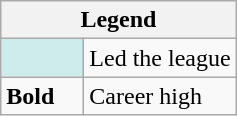<table class="wikitable mw-collapsible mw-collapsed">
<tr>
<th colspan="2">Legend</th>
</tr>
<tr>
<td style="background:#cfecec; width:3em;"></td>
<td>Led the league</td>
</tr>
<tr>
<td><strong>Bold</strong></td>
<td>Career high</td>
</tr>
</table>
